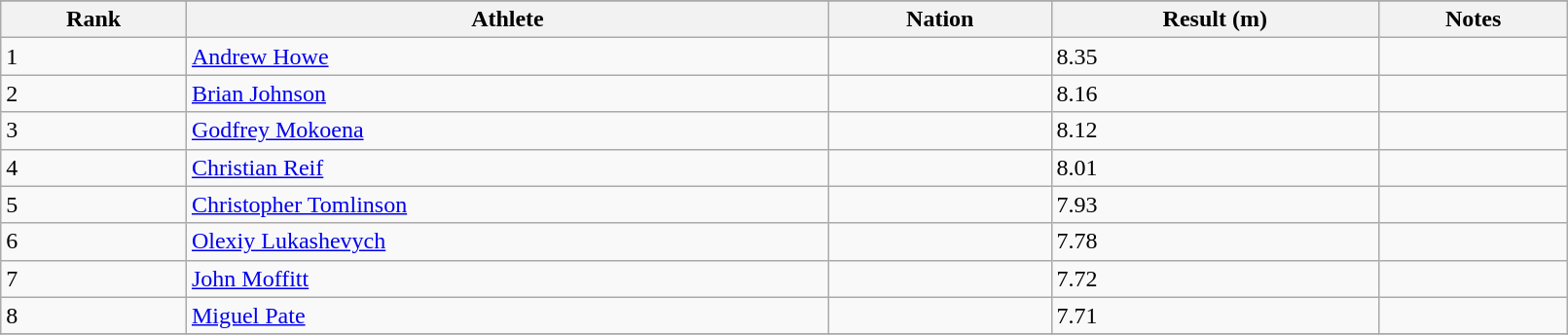<table class="wikitable" width=85%>
<tr>
</tr>
<tr>
<th>Rank</th>
<th>Athlete</th>
<th>Nation</th>
<th>Result (m)</th>
<th>Notes</th>
</tr>
<tr>
<td>1</td>
<td><a href='#'>Andrew Howe</a></td>
<td></td>
<td>8.35</td>
<td></td>
</tr>
<tr>
<td>2</td>
<td><a href='#'>Brian Johnson</a></td>
<td></td>
<td>8.16</td>
<td></td>
</tr>
<tr>
<td>3</td>
<td><a href='#'>Godfrey Mokoena</a></td>
<td></td>
<td>8.12</td>
<td></td>
</tr>
<tr>
<td>4</td>
<td><a href='#'>Christian Reif</a></td>
<td></td>
<td>8.01</td>
<td></td>
</tr>
<tr>
<td>5</td>
<td><a href='#'>Christopher Tomlinson</a></td>
<td></td>
<td>7.93</td>
<td></td>
</tr>
<tr>
<td>6</td>
<td><a href='#'>Olexiy Lukashevych</a></td>
<td></td>
<td>7.78</td>
<td></td>
</tr>
<tr>
<td>7</td>
<td><a href='#'>John Moffitt</a></td>
<td></td>
<td>7.72</td>
<td></td>
</tr>
<tr>
<td>8</td>
<td><a href='#'>Miguel Pate</a></td>
<td></td>
<td>7.71</td>
<td></td>
</tr>
<tr>
</tr>
</table>
